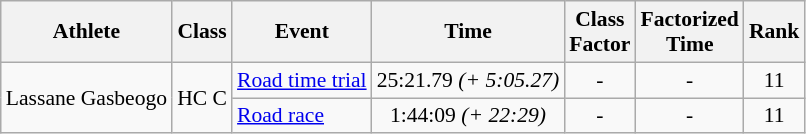<table class=wikitable style="font-size:90%">
<tr>
<th>Athlete</th>
<th>Class</th>
<th>Event</th>
<th>Time</th>
<th>Class<br>Factor</th>
<th>Factorized<br>Time</th>
<th>Rank</th>
</tr>
<tr>
<td rowspan="2">Lassane Gasbeogo</td>
<td align="center" rowspan="2">HC C</td>
<td><a href='#'>Road time trial</a></td>
<td align="center">25:21.79 <em>(+ 5:05.27)</em></td>
<td align="center">-</td>
<td align="center">-</td>
<td align="center">11</td>
</tr>
<tr>
<td><a href='#'>Road race</a></td>
<td align="center">1:44:09 <em>(+ 22:29)</em></td>
<td align="center">-</td>
<td align="center">-</td>
<td align="center">11</td>
</tr>
</table>
